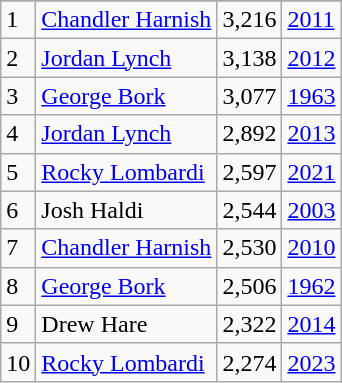<table class="wikitable">
<tr>
</tr>
<tr>
<td>1</td>
<td><a href='#'>Chandler Harnish</a></td>
<td>3,216</td>
<td><a href='#'>2011</a></td>
</tr>
<tr>
<td>2</td>
<td><a href='#'>Jordan Lynch</a></td>
<td>3,138</td>
<td><a href='#'>2012</a></td>
</tr>
<tr>
<td>3</td>
<td><a href='#'>George Bork</a></td>
<td>3,077</td>
<td><a href='#'>1963</a></td>
</tr>
<tr>
<td>4</td>
<td><a href='#'>Jordan Lynch</a></td>
<td>2,892</td>
<td><a href='#'>2013</a></td>
</tr>
<tr>
<td>5</td>
<td><a href='#'>Rocky Lombardi</a></td>
<td>2,597</td>
<td><a href='#'>2021</a></td>
</tr>
<tr>
<td>6</td>
<td>Josh Haldi</td>
<td>2,544</td>
<td><a href='#'>2003</a></td>
</tr>
<tr>
<td>7</td>
<td><a href='#'>Chandler Harnish</a></td>
<td>2,530</td>
<td><a href='#'>2010</a></td>
</tr>
<tr>
<td>8</td>
<td><a href='#'>George Bork</a></td>
<td>2,506</td>
<td><a href='#'>1962</a></td>
</tr>
<tr>
<td>9</td>
<td>Drew Hare</td>
<td>2,322</td>
<td><a href='#'>2014</a></td>
</tr>
<tr>
<td>10</td>
<td><a href='#'>Rocky Lombardi</a></td>
<td>2,274</td>
<td><a href='#'>2023</a></td>
</tr>
</table>
